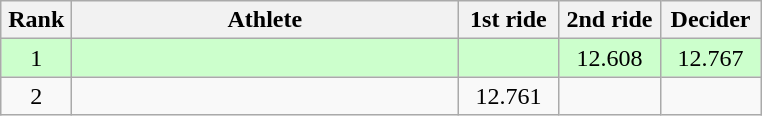<table class=wikitable style="text-align:center">
<tr>
<th width=40>Rank</th>
<th width=250>Athlete</th>
<th width=60>1st ride</th>
<th width=60>2nd ride</th>
<th width=60>Decider</th>
</tr>
<tr bgcolor=ccffcc>
<td>1</td>
<td align=left></td>
<td></td>
<td>12.608</td>
<td>12.767</td>
</tr>
<tr>
<td>2</td>
<td align=left></td>
<td>12.761</td>
<td></td>
<td></td>
</tr>
</table>
